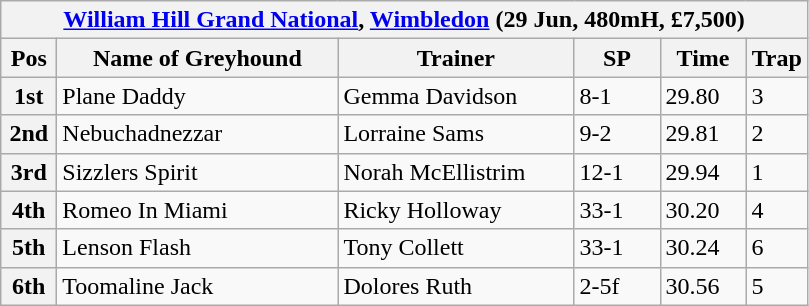<table class="wikitable">
<tr>
<th colspan="6"><a href='#'>William Hill Grand National</a>, <a href='#'>Wimbledon</a> (29 Jun, 480mH, £7,500)</th>
</tr>
<tr>
<th width=30>Pos</th>
<th width=180>Name of Greyhound</th>
<th width=150>Trainer</th>
<th width=50>SP</th>
<th width=50>Time</th>
<th width=30>Trap</th>
</tr>
<tr>
<th>1st</th>
<td>Plane Daddy</td>
<td>Gemma Davidson</td>
<td>8-1</td>
<td>29.80</td>
<td>3</td>
</tr>
<tr>
<th>2nd</th>
<td>Nebuchadnezzar</td>
<td>Lorraine Sams</td>
<td>9-2</td>
<td>29.81</td>
<td>2</td>
</tr>
<tr>
<th>3rd</th>
<td>Sizzlers Spirit</td>
<td>Norah McEllistrim</td>
<td>12-1</td>
<td>29.94</td>
<td>1</td>
</tr>
<tr>
<th>4th</th>
<td>Romeo In Miami</td>
<td>Ricky Holloway</td>
<td>33-1</td>
<td>30.20</td>
<td>4</td>
</tr>
<tr>
<th>5th</th>
<td>Lenson Flash</td>
<td>Tony Collett</td>
<td>33-1</td>
<td>30.24</td>
<td>6</td>
</tr>
<tr>
<th>6th</th>
<td>Toomaline Jack</td>
<td>Dolores Ruth</td>
<td>2-5f</td>
<td>30.56</td>
<td>5</td>
</tr>
</table>
